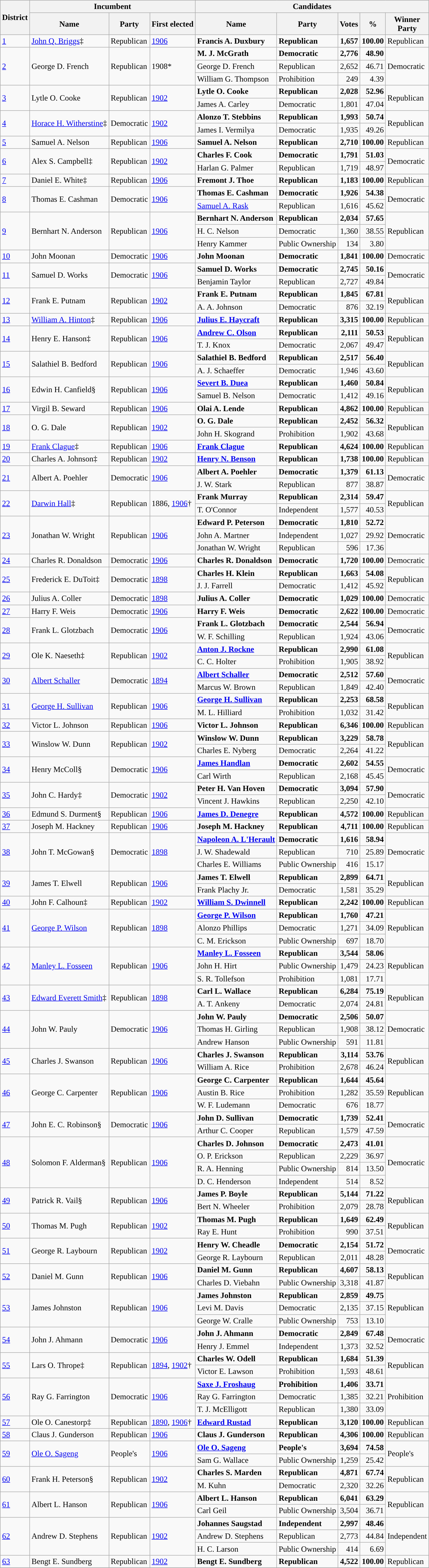<table class="wikitable sortable">
<tr>
<th rowspan="2">District</th>
<th colspan="3">Incumbent</th>
<th colspan="5">Candidates</th>
</tr>
<tr>
<th>Name</th>
<th>Party</th>
<th>First elected</th>
<th>Name</th>
<th>Party</th>
<th>Votes</th>
<th>%</th>
<th>Winner<br>Party</th>
</tr>
<tr>
<td rowspan="1"><a href='#'>1</a></td>
<td rowspan="1" data-sort-value="Briggs, John Q."><a href='#'>John Q. Briggs</a>‡</td>
<td rowspan="1" >Republican</td>
<td rowspan="1"><a href='#'>1906</a></td>
<td data-sort-value="Duxbury, Francis"><strong>Francis A. Duxbury</strong></td>
<td><strong>Republican</strong></td>
<td style="font-weight:bold" align="right">1,657</td>
<td style="font-weight:bold" align="right">100.00</td>
<td rowspan="1" >Republican</td>
</tr>
<tr>
<td rowspan="3"><a href='#'>2</a></td>
<td rowspan="3" data-sort-value="French, George D.">George D. French</td>
<td rowspan="3" >Republican</td>
<td rowspan="3">1908*</td>
<td data-sort-value="McGrath, M. J."><strong>M. J. McGrath</strong></td>
<td><strong>Democratic</strong></td>
<td style="font-weight:bold" align="right">2,776</td>
<td style="font-weight:bold" align="right">48.90</td>
<td rowspan="3" >Democratic</td>
</tr>
<tr>
<td data-sort-value="French, George D.">George D. French</td>
<td>Republican</td>
<td align="right">2,652</td>
<td align="right">46.71</td>
</tr>
<tr>
<td data-sort-value="Thompson, William G.">William G. Thompson</td>
<td>Prohibition</td>
<td align="right">249</td>
<td align="right">4.39</td>
</tr>
<tr>
<td rowspan="2"><a href='#'>3</a></td>
<td rowspan="2" data-sort-value="Cooke, Lytle O.">Lytle O. Cooke</td>
<td rowspan="2" >Republican</td>
<td rowspan="2"><a href='#'>1902</a></td>
<td data-sort-value="Cooke, Lytle O."><strong>Lytle O. Cooke</strong></td>
<td><strong>Republican</strong></td>
<td style="font-weight:bold" align="right">2,028</td>
<td style="font-weight:bold" align="right">52.96</td>
<td rowspan="2" >Republican</td>
</tr>
<tr>
<td data-sort-value="Carley, James A.">James A. Carley</td>
<td>Democratic</td>
<td align="right">1,801</td>
<td align="right">47.04</td>
</tr>
<tr>
<td rowspan="2"><a href='#'>4</a></td>
<td rowspan="2" data-sort-value="Witherstine, Horace H."><a href='#'>Horace H. Witherstine</a>‡</td>
<td rowspan="2" >Democratic</td>
<td rowspan="2"><a href='#'>1902</a></td>
<td data-sort-value="Stebbins, Alonzo T."><strong>Alonzo T. Stebbins</strong></td>
<td><strong>Republican</strong></td>
<td style="font-weight:bold" align="right">1,993</td>
<td style="font-weight:bold" align="right">50.74</td>
<td rowspan="2" >Republican</td>
</tr>
<tr>
<td data-sort-value="Vermilya, James I.">James I. Vermilya</td>
<td>Democratic</td>
<td align="right">1,935</td>
<td align="right">49.26</td>
</tr>
<tr>
<td rowspan="1"><a href='#'>5</a></td>
<td rowspan="1" data-sort-value="Nelson, Samuel A.">Samuel A. Nelson</td>
<td rowspan="1" >Republican</td>
<td rowspan="1"><a href='#'>1906</a></td>
<td data-sort-value="Nelson, Samuel A."><strong>Samuel A. Nelson</strong></td>
<td><strong>Republican</strong></td>
<td style="font-weight:bold" align="right">2,710</td>
<td style="font-weight:bold" align="right">100.00</td>
<td rowspan="1" >Republican</td>
</tr>
<tr>
<td rowspan="2"><a href='#'>6</a></td>
<td rowspan="2" data-sort-value="Campbell, Alex S.">Alex S. Campbell‡</td>
<td rowspan="2" >Republican</td>
<td rowspan="2"><a href='#'>1902</a></td>
<td data-sort-value="Cook, Charles F."><strong>Charles F. Cook</strong></td>
<td><strong>Democratic</strong></td>
<td style="font-weight:bold" align="right">1,791</td>
<td style="font-weight:bold" align="right">51.03</td>
<td rowspan="2" >Democratic</td>
</tr>
<tr>
<td data-sort-value="Palmer, Harlan G.">Harlan G. Palmer</td>
<td>Republican</td>
<td align="right">1,719</td>
<td align="right">48.97</td>
</tr>
<tr>
<td rowspan="1"><a href='#'>7</a></td>
<td rowspan="1" data-sort-value="White, Daniel E.">Daniel E. White‡</td>
<td rowspan="1" >Republican</td>
<td rowspan="1"><a href='#'>1906</a></td>
<td data-sort-value="Thoe, Fremont J."><strong>Fremont J. Thoe</strong></td>
<td><strong>Republican</strong></td>
<td style="font-weight:bold" align="right">1,183</td>
<td style="font-weight:bold" align="right">100.00</td>
<td rowspan="1" >Republican</td>
</tr>
<tr>
<td rowspan="2"><a href='#'>8</a></td>
<td rowspan="2" data-sort-value="Cashman, Thomas E.">Thomas E. Cashman</td>
<td rowspan="2" >Democratic</td>
<td rowspan="2"><a href='#'>1906</a></td>
<td data-sort-value="Cashman, Thomas E."><strong>Thomas E. Cashman</strong></td>
<td><strong>Democratic</strong></td>
<td style="font-weight:bold" align="right">1,926</td>
<td style="font-weight:bold" align="right">54.38</td>
<td rowspan="2" >Democratic</td>
</tr>
<tr>
<td data-sort-value="Rask, Samuel A."><a href='#'>Samuel A. Rask</a></td>
<td>Republican</td>
<td align="right">1,616</td>
<td align="right">45.62</td>
</tr>
<tr>
<td rowspan="3"><a href='#'>9</a></td>
<td rowspan="3" data-sort-value="Anderson, Bernhart N.">Bernhart N. Anderson</td>
<td rowspan="3" >Republican</td>
<td rowspan="3"><a href='#'>1906</a></td>
<td data-sort-value="Anderson, Bernhart N."><strong>Bernhart N. Anderson</strong></td>
<td><strong>Republican</strong></td>
<td style="font-weight:bold" align="right">2,034</td>
<td style="font-weight:bold" align="right">57.65</td>
<td rowspan="3" >Republican</td>
</tr>
<tr>
<td data-sort-value="Nelson, H. C.">H. C. Nelson</td>
<td>Democratic</td>
<td align="right">1,360</td>
<td align="right">38.55</td>
</tr>
<tr>
<td data-sort-value="Kammer, Henry">Henry Kammer</td>
<td style="background-color:">Public Ownership</td>
<td align="right">134</td>
<td align="right">3.80</td>
</tr>
<tr>
<td rowspan="1"><a href='#'>10</a></td>
<td rowspan="1" data-sort-value="Moonan, John">John Moonan</td>
<td rowspan="1" >Democratic</td>
<td rowspan="1"><a href='#'>1906</a></td>
<td data-sort-value="Moonan, John"><strong>John Moonan</strong></td>
<td><strong>Democratic</strong></td>
<td style="font-weight:bold" align="right">1,841</td>
<td style="font-weight:bold" align="right">100.00</td>
<td rowspan="1" >Democratic</td>
</tr>
<tr>
<td rowspan="2"><a href='#'>11</a></td>
<td rowspan="2" data-sort-value="Works, Samuel D.">Samuel D. Works</td>
<td rowspan="2" >Democratic</td>
<td rowspan="2"><a href='#'>1906</a></td>
<td data-sort-value="Works, Samuel D."><strong>Samuel D. Works</strong></td>
<td><strong>Democratic</strong></td>
<td style="font-weight:bold" align="right">2,745</td>
<td style="font-weight:bold" align="right">50.16</td>
<td rowspan="2" >Democratic</td>
</tr>
<tr>
<td data-sort-value="Taylor, Benjamin">Benjamin Taylor</td>
<td>Republican</td>
<td align="right">2,727</td>
<td align="right">49.84</td>
</tr>
<tr>
<td rowspan="2"><a href='#'>12</a></td>
<td rowspan="2" data-sort-value="Putnam, Frank E.">Frank E. Putnam</td>
<td rowspan="2" >Republican</td>
<td rowspan="2"><a href='#'>1902</a></td>
<td data-sort-value="Putnam, Frank E."><strong>Frank E. Putnam</strong></td>
<td><strong>Republican</strong></td>
<td style="font-weight:bold" align="right">1,845</td>
<td style="font-weight:bold" align="right">67.81</td>
<td rowspan="2" >Republican</td>
</tr>
<tr>
<td data-sort-value="Johnson, A. A.">A. A. Johnson</td>
<td>Democratic</td>
<td align="right">876</td>
<td align="right">32.19</td>
</tr>
<tr>
<td rowspan="1"><a href='#'>13</a></td>
<td rowspan="1" data-sort-value="Hinton, William A."><a href='#'>William A. Hinton</a>‡</td>
<td rowspan="1" >Republican</td>
<td rowspan="1"><a href='#'>1906</a></td>
<td data-sort-value="Haycraft, Julius E."><strong><a href='#'>Julius E. Haycraft</a></strong></td>
<td><strong>Republican</strong></td>
<td style="font-weight:bold" align="right">3,315</td>
<td style="font-weight:bold" align="right">100.00</td>
<td rowspan="1" >Republican</td>
</tr>
<tr>
<td rowspan="2"><a href='#'>14</a></td>
<td rowspan="2" data-sort-value="Hanson, Henry E.">Henry E. Hanson‡</td>
<td rowspan="2" >Republican</td>
<td rowspan="2"><a href='#'>1906</a></td>
<td data-sort-value="Olson, Andrew C."><strong><a href='#'>Andrew C. Olson</a></strong></td>
<td><strong>Republican</strong></td>
<td style="font-weight:bold" align="right">2,111</td>
<td style="font-weight:bold" align="right">50.53</td>
<td rowspan="2" >Republican</td>
</tr>
<tr>
<td data-sort-value="Knox, T. J.">T. J. Knox</td>
<td>Democratic</td>
<td align="right">2,067</td>
<td align="right">49.47</td>
</tr>
<tr>
<td rowspan="2"><a href='#'>15</a></td>
<td rowspan="2" data-sort-value="Bedford, Salathiel B.">Salathiel B. Bedford</td>
<td rowspan="2" >Republican</td>
<td rowspan="2"><a href='#'>1906</a></td>
<td data-sort-value="Bedford, Salathiel B."><strong>Salathiel B. Bedford</strong></td>
<td><strong>Republican</strong></td>
<td style="font-weight:bold" align="right">2,517</td>
<td style="font-weight:bold" align="right">56.40</td>
<td rowspan="2" >Republican</td>
</tr>
<tr>
<td data-sort-value="Schaeffer, A. J.">A. J. Schaeffer</td>
<td>Democratic</td>
<td align="right">1,946</td>
<td align="right">43.60</td>
</tr>
<tr>
<td rowspan="2"><a href='#'>16</a></td>
<td rowspan="2" data-sort-value="Canfield, Edwin H.">Edwin H. Canfield§</td>
<td rowspan="2" >Republican</td>
<td rowspan="2"><a href='#'>1906</a></td>
<td data-sort-value="Duea, Severt B."><strong><a href='#'>Severt B. Duea</a></strong></td>
<td><strong>Republican</strong></td>
<td style="font-weight:bold" align="right">1,460</td>
<td style="font-weight:bold" align="right">50.84</td>
<td rowspan="2" >Republican</td>
</tr>
<tr>
<td data-sort-value="Nelson, Samuel B.">Samuel B. Nelson</td>
<td>Democratic</td>
<td align="right">1,412</td>
<td align="right">49.16</td>
</tr>
<tr>
<td rowspan="1"><a href='#'>17</a></td>
<td rowspan="1" data-sort-value="Seward, Virgil B.">Virgil B. Seward</td>
<td rowspan="1" >Republican</td>
<td rowspan="1"><a href='#'>1906</a></td>
<td data-sort-value="Lende, Olai A."><strong>Olai A. Lende</strong></td>
<td><strong>Republican</strong></td>
<td style="font-weight:bold" align="right">4,862</td>
<td style="font-weight:bold" align="right">100.00</td>
<td rowspan="1" >Republican</td>
</tr>
<tr>
<td rowspan="2"><a href='#'>18</a></td>
<td rowspan="2" data-sort-value="Dale, O. G.">O. G. Dale</td>
<td rowspan="2" >Republican</td>
<td rowspan="2"><a href='#'>1902</a></td>
<td data-sort-value="Dale, O. G."><strong>O. G. Dale</strong></td>
<td><strong>Republican</strong></td>
<td style="font-weight:bold" align="right">2,452</td>
<td style="font-weight:bold" align="right">56.32</td>
<td rowspan="2" >Republican</td>
</tr>
<tr>
<td data-sort-value="Skogrand, John H.">John H. Skogrand</td>
<td>Prohibition</td>
<td align="right">1,902</td>
<td align="right">43.68</td>
</tr>
<tr>
<td rowspan="1"><a href='#'>19</a></td>
<td rowspan="1" data-sort-value="Clague, Frank"><a href='#'>Frank Clague</a>‡</td>
<td rowspan="1" >Republican</td>
<td rowspan="1"><a href='#'>1906</a></td>
<td data-sort-value="Clague, Frank"><strong><a href='#'>Frank Clague</a></strong></td>
<td><strong>Republican</strong></td>
<td style="font-weight:bold" align="right">4,624</td>
<td style="font-weight:bold" align="right">100.00</td>
<td rowspan="1" >Republican</td>
</tr>
<tr>
<td rowspan="1"><a href='#'>20</a></td>
<td rowspan="1" data-sort-value="Johnson, Charles A.">Charles A. Johnson‡</td>
<td rowspan="1" >Republican</td>
<td rowspan="1"><a href='#'>1902</a></td>
<td data-sort-value="Benson, Henry N."><strong><a href='#'>Henry N. Benson</a></strong></td>
<td><strong>Republican</strong></td>
<td style="font-weight:bold" align="right">1,738</td>
<td style="font-weight:bold" align="right">100.00</td>
<td rowspan="1" >Republican</td>
</tr>
<tr>
<td rowspan="2"><a href='#'>21</a></td>
<td rowspan="2" data-sort-value="Poehler, Albert A.">Albert A. Poehler</td>
<td rowspan="2" >Democratic</td>
<td rowspan="2"><a href='#'>1906</a></td>
<td data-sort-value="Poehler, Albert A."><strong>Albert A. Poehler</strong></td>
<td><strong>Democratic</strong></td>
<td style="font-weight:bold" align="right">1,379</td>
<td style="font-weight:bold" align="right">61.13</td>
<td rowspan="2" >Democratic</td>
</tr>
<tr>
<td data-sort-value="Stark, J. W.">J. W. Stark</td>
<td>Republican</td>
<td align="right">877</td>
<td align="right">38.87</td>
</tr>
<tr>
<td rowspan="2"><a href='#'>22</a></td>
<td rowspan="2" data-sort-value="Hall, Darwin S."><a href='#'>Darwin Hall</a>‡</td>
<td rowspan="2" >Republican</td>
<td rowspan="2" data-sort-value="1886">1886, <a href='#'>1906</a>†</td>
<td data-sort-value="Murray, Frank"><strong>Frank Murray</strong></td>
<td><strong>Republican</strong></td>
<td style="font-weight:bold" align="right">2,314</td>
<td style="font-weight:bold" align="right">59.47</td>
<td rowspan="2" >Republican</td>
</tr>
<tr>
<td data-sort-value="O'Connor, T.">T. O'Connor</td>
<td>Independent</td>
<td align="right">1,577</td>
<td align="right">40.53</td>
</tr>
<tr>
<td rowspan="3"><a href='#'>23</a></td>
<td rowspan="3" data-sort-value="Wright, Jonathan W.">Jonathan W. Wright</td>
<td rowspan="3" >Republican</td>
<td rowspan="3"><a href='#'>1906</a></td>
<td data-sort-value="Peterson, Edward P."><strong>Edward P. Peterson</strong></td>
<td><strong>Democratic</strong></td>
<td style="font-weight:bold" align="right">1,810</td>
<td style="font-weight:bold" align="right">52.72</td>
<td rowspan="3" >Democratic</td>
</tr>
<tr>
<td data-sort-value="Martner, John A.">John A. Martner</td>
<td>Independent</td>
<td align="right">1,027</td>
<td align="right">29.92</td>
</tr>
<tr>
<td data-sort-value="Wright, Jonathan W.">Jonathan W. Wright</td>
<td>Republican</td>
<td align="right">596</td>
<td align="right">17.36</td>
</tr>
<tr>
<td rowspan="1"><a href='#'>24</a></td>
<td rowspan="1" data-sort-value="Donaldson, Charles R.">Charles R. Donaldson</td>
<td rowspan="1" >Democratic</td>
<td rowspan="1"><a href='#'>1906</a></td>
<td data-sort-value="Donaldson, Charles R."><strong>Charles R. Donaldson</strong></td>
<td><strong>Democratic</strong></td>
<td style="font-weight:bold" align="right">1,720</td>
<td style="font-weight:bold" align="right">100.00</td>
<td rowspan="1" >Democratic</td>
</tr>
<tr>
<td rowspan="2"><a href='#'>25</a></td>
<td rowspan="2" data-sort-value="DuToit, Frederick E.">Frederick E. DuToit‡</td>
<td rowspan="2" >Democratic</td>
<td rowspan="2"><a href='#'>1898</a></td>
<td data-sort-value="Klein, Charles H."><strong>Charles H. Klein</strong></td>
<td><strong>Republican</strong></td>
<td style="font-weight:bold" align="right">1,663</td>
<td style="font-weight:bold" align="right">54.08</td>
<td rowspan="2" >Republican</td>
</tr>
<tr>
<td data-sort-value="Farrell, J. J.">J. J. Farrell</td>
<td>Democratic</td>
<td align="right">1,412</td>
<td align="right">45.92</td>
</tr>
<tr>
<td rowspan="1"><a href='#'>26</a></td>
<td rowspan="1" data-sort-value="Coller, Julius A.">Julius A. Coller</td>
<td rowspan="1" >Democratic</td>
<td rowspan="1"><a href='#'>1898</a></td>
<td data-sort-value="Coller, Julius A."><strong>Julius A. Coller</strong></td>
<td><strong>Democratic</strong></td>
<td style="font-weight:bold" align="right">1,029</td>
<td style="font-weight:bold" align="right">100.00</td>
<td rowspan="1" >Democratic</td>
</tr>
<tr>
<td rowspan="1"><a href='#'>27</a></td>
<td rowspan="1" data-sort-value="Weis, Harry F.">Harry F. Weis</td>
<td rowspan="1" >Democratic</td>
<td rowspan="1"><a href='#'>1906</a></td>
<td data-sort-value="Weis, Harry F."><strong>Harry F. Weis</strong></td>
<td><strong>Democratic</strong></td>
<td style="font-weight:bold" align="right">2,622</td>
<td style="font-weight:bold" align="right">100.00</td>
<td rowspan="1" >Democratic</td>
</tr>
<tr>
<td rowspan="2"><a href='#'>28</a></td>
<td rowspan="2" data-sort-value="Glotzbach, Frank L.">Frank L. Glotzbach</td>
<td rowspan="2" >Democratic</td>
<td rowspan="2"><a href='#'>1906</a></td>
<td data-sort-value="Glotzbach, Frank L."><strong>Frank L. Glotzbach</strong></td>
<td><strong>Democratic</strong></td>
<td style="font-weight:bold" align="right">2,544</td>
<td style="font-weight:bold" align="right">56.94</td>
<td rowspan="2" >Democratic</td>
</tr>
<tr>
<td data-sort-value="Schilling, W. F.">W. F. Schilling</td>
<td>Republican</td>
<td align="right">1,924</td>
<td align="right">43.06</td>
</tr>
<tr>
<td rowspan="2"><a href='#'>29</a></td>
<td rowspan="2" data-sort-value="Naeseth, Ole K.">Ole K. Naeseth‡</td>
<td rowspan="2" >Republican</td>
<td rowspan="2"><a href='#'>1902</a></td>
<td data-sort-value="Rockne, Anton J."><strong><a href='#'>Anton J. Rockne</a></strong></td>
<td><strong>Republican</strong></td>
<td style="font-weight:bold" align="right">2,990</td>
<td style="font-weight:bold" align="right">61.08</td>
<td rowspan="2" >Republican</td>
</tr>
<tr>
<td data-sort-value="Holter, C. C.">C. C. Holter</td>
<td>Prohibition</td>
<td align="right">1,905</td>
<td align="right">38.92</td>
</tr>
<tr>
<td rowspan="2"><a href='#'>30</a></td>
<td rowspan="2" data-sort-value="Schaller, Albert"><a href='#'>Albert Schaller</a></td>
<td rowspan="2" >Democratic</td>
<td rowspan="2"><a href='#'>1894</a></td>
<td data-sort-value="Schaller, Albert"><strong><a href='#'>Albert Schaller</a></strong></td>
<td><strong>Democratic</strong></td>
<td style="font-weight:bold" align="right">2,512</td>
<td style="font-weight:bold" align="right">57.60</td>
<td rowspan="2" >Democratic</td>
</tr>
<tr>
<td data-sort-value="Brown, Marcus W.">Marcus W. Brown</td>
<td>Republican</td>
<td align="right">1,849</td>
<td align="right">42.40</td>
</tr>
<tr>
<td rowspan="2"><a href='#'>31</a></td>
<td rowspan="2" data-sort-value="Sullivan, George H."><a href='#'>George H. Sullivan</a></td>
<td rowspan="2" >Republican</td>
<td rowspan="2"><a href='#'>1906</a></td>
<td data-sort-value="Sullivan, George H."><strong><a href='#'>George H. Sullivan</a></strong></td>
<td><strong>Republican</strong></td>
<td style="font-weight:bold" align="right">2,253</td>
<td style="font-weight:bold" align="right">68.58</td>
<td rowspan="2" >Republican</td>
</tr>
<tr>
<td data-sort-value="Hilliard, M. L.">M. L. Hilliard</td>
<td>Prohibition</td>
<td align="right">1,032</td>
<td align="right">31.42</td>
</tr>
<tr>
<td rowspan="1"><a href='#'>32</a></td>
<td rowspan="1" data-sort-value="Johnson, Victor L.">Victor L. Johnson</td>
<td rowspan="1" >Republican</td>
<td rowspan="1"><a href='#'>1906</a></td>
<td data-sort-value="Johnson, Victor L."><strong>Victor L. Johnson</strong></td>
<td><strong>Republican</strong></td>
<td style="font-weight:bold" align="right">6,346</td>
<td style="font-weight:bold" align="right">100.00</td>
<td rowspan="1" >Republican</td>
</tr>
<tr>
<td rowspan="2"><a href='#'>33</a></td>
<td rowspan="2" data-sort-value="Dunn, Winslow W.">Winslow W. Dunn</td>
<td rowspan="2" >Republican</td>
<td rowspan="2"><a href='#'>1902</a></td>
<td data-sort-value="Dunn, Winslow W."><strong>Winslow W. Dunn</strong></td>
<td><strong>Republican</strong></td>
<td style="font-weight:bold" align="right">3,229</td>
<td style="font-weight:bold" align="right">58.78</td>
<td rowspan="2" >Republican</td>
</tr>
<tr>
<td data-sort-value="Nyberg, Charles E.">Charles E. Nyberg</td>
<td>Democratic</td>
<td align="right">2,264</td>
<td align="right">41.22</td>
</tr>
<tr>
<td rowspan="2"><a href='#'>34</a></td>
<td rowspan="2" data-sort-value="McColl, Henry">Henry McColl§</td>
<td rowspan="2" >Democratic</td>
<td rowspan="2"><a href='#'>1906</a></td>
<td data-sort-value="Handlan, James"><strong><a href='#'>James Handlan</a></strong></td>
<td><strong>Democratic</strong></td>
<td style="font-weight:bold" align="right">2,602</td>
<td style="font-weight:bold" align="right">54.55</td>
<td rowspan="2" >Democratic</td>
</tr>
<tr>
<td data-sort-value="Wirth, Carl">Carl Wirth</td>
<td>Republican</td>
<td align="right">2,168</td>
<td align="right">45.45</td>
</tr>
<tr>
<td rowspan="2"><a href='#'>35</a></td>
<td rowspan="2" data-sort-value="Hardy, John C.">John C. Hardy‡</td>
<td rowspan="2" >Democratic</td>
<td rowspan="2"><a href='#'>1902</a></td>
<td data-sort-value="Van Hoven, Peter H."><strong>Peter H. Van Hoven</strong></td>
<td><strong>Democratic</strong></td>
<td style="font-weight:bold" align="right">3,094</td>
<td style="font-weight:bold" align="right">57.90</td>
<td rowspan="2" >Democratic</td>
</tr>
<tr>
<td data-sort-value="Hawkins, Vincent J.">Vincent J. Hawkins</td>
<td>Republican</td>
<td align="right">2,250</td>
<td align="right">42.10</td>
</tr>
<tr>
<td rowspan="1"><a href='#'>36</a></td>
<td rowspan="1" data-sort-value="Durment, Edmund S.">Edmund S. Durment§</td>
<td rowspan="1" >Republican</td>
<td rowspan="1"><a href='#'>1906</a></td>
<td data-sort-value="Denegre, James D."><strong><a href='#'>James D. Denegre</a></strong></td>
<td><strong>Republican</strong></td>
<td style="font-weight:bold" align="right">4,572</td>
<td style="font-weight:bold" align="right">100.00</td>
<td rowspan="1" >Republican</td>
</tr>
<tr>
<td rowspan="1"><a href='#'>37</a></td>
<td rowspan="1" data-sort-value="Hackney, Joseph M.">Joseph M. Hackney</td>
<td rowspan="1" >Republican</td>
<td rowspan="1"><a href='#'>1906</a></td>
<td data-sort-value="Hackney, Joseph M."><strong>Joseph M. Hackney</strong></td>
<td><strong>Republican</strong></td>
<td style="font-weight:bold" align="right">4,711</td>
<td style="font-weight:bold" align="right">100.00</td>
<td rowspan="1" >Republican</td>
</tr>
<tr>
<td rowspan="3"><a href='#'>38</a></td>
<td rowspan="3" data-sort-value="McGowan, John T.">John T. McGowan§</td>
<td rowspan="3" >Democratic</td>
<td rowspan="3"><a href='#'>1898</a></td>
<td data-sort-value="L'Herault, Napoleon A."><strong><a href='#'>Napoleon A. L'Herault</a></strong></td>
<td><strong>Democratic</strong></td>
<td style="font-weight:bold" align="right">1,616</td>
<td style="font-weight:bold" align="right">58.94</td>
<td rowspan="3" >Democratic</td>
</tr>
<tr>
<td data-sort-value="Shadewald, J. W.">J. W. Shadewald</td>
<td>Republican</td>
<td align="right">710</td>
<td align="right">25.89</td>
</tr>
<tr>
<td data-sort-value="Williams, Charles E.">Charles E. Williams</td>
<td style="background-color:">Public Ownership</td>
<td align="right">416</td>
<td align="right">15.17</td>
</tr>
<tr>
<td rowspan="2"><a href='#'>39</a></td>
<td rowspan="2" data-sort-value="Elwell, James T.">James T. Elwell</td>
<td rowspan="2" >Republican</td>
<td rowspan="2"><a href='#'>1906</a></td>
<td data-sort-value="Elwell, James T."><strong>James T. Elwell</strong></td>
<td><strong>Republican</strong></td>
<td style="font-weight:bold" align="right">2,899</td>
<td style="font-weight:bold" align="right">64.71</td>
<td rowspan="2" >Republican</td>
</tr>
<tr>
<td data-sort-value="Plachy, Frank">Frank Plachy Jr.</td>
<td>Democratic</td>
<td align="right">1,581</td>
<td align="right">35.29</td>
</tr>
<tr>
<td rowspan="1"><a href='#'>40</a></td>
<td rowspan="1" data-sort-value="Calhoun, John F.">John F. Calhoun‡</td>
<td rowspan="1" >Republican</td>
<td rowspan="1"><a href='#'>1902</a></td>
<td data-sort-value="Dwinnell, William S."><strong><a href='#'>William S. Dwinnell</a></strong></td>
<td><strong>Republican</strong></td>
<td style="font-weight:bold" align="right">2,242</td>
<td style="font-weight:bold" align="right">100.00</td>
<td rowspan="1" >Republican</td>
</tr>
<tr>
<td rowspan="3"><a href='#'>41</a></td>
<td rowspan="3" data-sort-value="Wilson, George P."><a href='#'>George P. Wilson</a></td>
<td rowspan="3" >Republican</td>
<td rowspan="3"><a href='#'>1898</a></td>
<td data-sort-value="Wilson, George P."><strong><a href='#'>George P. Wilson</a></strong></td>
<td><strong>Republican</strong></td>
<td style="font-weight:bold" align="right">1,760</td>
<td style="font-weight:bold" align="right">47.21</td>
<td rowspan="3" >Republican</td>
</tr>
<tr>
<td data-sort-value="Phillips, Alonzo">Alonzo Phillips</td>
<td>Democratic</td>
<td align="right">1,271</td>
<td align="right">34.09</td>
</tr>
<tr>
<td data-sort-value="Erickson, C. M.">C. M. Erickson</td>
<td style="background-color:">Public Ownership</td>
<td align="right">697</td>
<td align="right">18.70</td>
</tr>
<tr>
<td rowspan="3"><a href='#'>42</a></td>
<td rowspan="3" data-sort-value="Fosseen, Manley L."><a href='#'>Manley L. Fosseen</a></td>
<td rowspan="3" >Republican</td>
<td rowspan="3"><a href='#'>1906</a></td>
<td data-sort-value="Fosseen, Manley L."><strong><a href='#'>Manley L. Fosseen</a></strong></td>
<td><strong>Republican</strong></td>
<td style="font-weight:bold" align="right">3,544</td>
<td style="font-weight:bold" align="right">58.06</td>
<td rowspan="3" >Republican</td>
</tr>
<tr>
<td data-sort-value="Hirt, John H.">John H. Hirt</td>
<td style="background-color:">Public Ownership</td>
<td align="right">1,479</td>
<td align="right">24.23</td>
</tr>
<tr>
<td data-sort-value="Tollefson, S. R.">S. R. Tollefson</td>
<td>Prohibition</td>
<td align="right">1,081</td>
<td align="right">17.71</td>
</tr>
<tr>
<td rowspan="2"><a href='#'>43</a></td>
<td rowspan="2" data-sort-value="Smith, Edward Everett"><a href='#'>Edward Everett Smith</a>‡</td>
<td rowspan="2" >Republican</td>
<td rowspan="2"><a href='#'>1898</a></td>
<td data-sort-value="Wallace, Carl, L."><strong>Carl L. Wallace</strong></td>
<td><strong>Republican</strong></td>
<td style="font-weight:bold" align="right">6,284</td>
<td style="font-weight:bold" align="right">75.19</td>
<td rowspan="2" >Republican</td>
</tr>
<tr>
<td data-sort-value="Ankeny, A. T.">A. T. Ankeny</td>
<td>Democratic</td>
<td align="right">2,074</td>
<td align="right">24.81</td>
</tr>
<tr>
<td rowspan="3"><a href='#'>44</a></td>
<td rowspan="3" data-sort-value="Pauly, John W.">John W. Pauly</td>
<td rowspan="3" >Democratic</td>
<td rowspan="3"><a href='#'>1906</a></td>
<td data-sort-value="Pauly, John W."><strong>John W. Pauly</strong></td>
<td><strong>Democratic</strong></td>
<td style="font-weight:bold" align="right">2,506</td>
<td style="font-weight:bold" align="right">50.07</td>
<td rowspan="3" >Democratic</td>
</tr>
<tr>
<td data-sort-value="Girling, Thomas H.">Thomas H. Girling</td>
<td>Republican</td>
<td align="right">1,908</td>
<td align="right">38.12</td>
</tr>
<tr>
<td data-sort-value="Hanson, Andrew">Andrew Hanson</td>
<td style="background-color:">Public Ownership</td>
<td align="right">591</td>
<td align="right">11.81</td>
</tr>
<tr>
<td rowspan="2"><a href='#'>45</a></td>
<td rowspan="2" data-sort-value="Swanson, Charles J.">Charles J. Swanson</td>
<td rowspan="2" >Republican</td>
<td rowspan="2"><a href='#'>1906</a></td>
<td data-sort-value="Swanson, Charles J."><strong>Charles J. Swanson</strong></td>
<td><strong>Republican</strong></td>
<td style="font-weight:bold" align="right">3,114</td>
<td style="font-weight:bold" align="right">53.76</td>
<td rowspan="2" >Republican</td>
</tr>
<tr>
<td data-sort-value="Rice, William A.">William A. Rice</td>
<td>Prohibition</td>
<td align="right">2,678</td>
<td align="right">46.24</td>
</tr>
<tr>
<td rowspan="3"><a href='#'>46</a></td>
<td rowspan="3" data-sort-value="Carpenter, George C.">George C. Carpenter</td>
<td rowspan="3" >Republican</td>
<td rowspan="3"><a href='#'>1906</a></td>
<td data-sort-value="Carpenter, George C."><strong>George C. Carpenter</strong></td>
<td><strong>Republican</strong></td>
<td style="font-weight:bold" align="right">1,644</td>
<td style="font-weight:bold" align="right">45.64</td>
<td rowspan="3" >Republican</td>
</tr>
<tr>
<td data-sort-value="Morse, Austin B.">Austin B. Rice</td>
<td>Prohibition</td>
<td align="right">1,282</td>
<td align="right">35.59</td>
</tr>
<tr>
<td data-sort-value="Ludemann, W. F.">W. F. Ludemann</td>
<td>Democratic</td>
<td align="right">676</td>
<td align="right">18.77</td>
</tr>
<tr>
<td rowspan="2"><a href='#'>47</a></td>
<td rowspan="2" data-sort-value="Robinson, John E. C.">John E. C. Robinson§</td>
<td rowspan="2" >Democratic</td>
<td rowspan="2"><a href='#'>1906</a></td>
<td data-sort-value="Sullivan, John D."><strong>John D. Sullivan</strong></td>
<td><strong>Democratic</strong></td>
<td style="font-weight:bold" align="right">1,739</td>
<td style="font-weight:bold" align="right">52.41</td>
<td rowspan="2" >Democratic</td>
</tr>
<tr>
<td data-sort-value="Cooper, Arthur C.">Arthur C. Cooper</td>
<td>Republican</td>
<td align="right">1,579</td>
<td align="right">47.59</td>
</tr>
<tr>
<td rowspan="4"><a href='#'>48</a></td>
<td rowspan="4" data-sort-value="Alderman, Solomon F.">Solomon F. Alderman§</td>
<td rowspan="4" >Republican</td>
<td rowspan="4"><a href='#'>1906</a></td>
<td data-sort-value="Johnson, Charles D."><strong>Charles D. Johnson</strong></td>
<td><strong>Democratic</strong></td>
<td style="font-weight:bold" align="right">2,473</td>
<td style="font-weight:bold" align="right">41.01</td>
<td rowspan="4" >Democratic</td>
</tr>
<tr>
<td data-sort-value="Erickson, O. P.">O. P. Erickson</td>
<td>Republican</td>
<td align="right">2,229</td>
<td align="right">36.97</td>
</tr>
<tr>
<td data-sort-value="Henning, R. A.">R. A. Henning</td>
<td style="background-color:">Public Ownership</td>
<td align="right">814</td>
<td align="right">13.50</td>
</tr>
<tr>
<td data-sort-value="Henderson, D. C.">D. C. Henderson</td>
<td>Independent</td>
<td align="right">514</td>
<td align="right">8.52</td>
</tr>
<tr>
<td rowspan="2"><a href='#'>49</a></td>
<td rowspan="2" data-sort-value="Vail, Patrick R.">Patrick R. Vail§</td>
<td rowspan="2" >Republican</td>
<td rowspan="2"><a href='#'>1906</a></td>
<td data-sort-value="Boyle, James P."><strong>James P. Boyle</strong></td>
<td><strong>Republican</strong></td>
<td style="font-weight:bold" align="right">5,144</td>
<td style="font-weight:bold" align="right">71.22</td>
<td rowspan="2" >Republican</td>
</tr>
<tr>
<td data-sort-value="Wheeler, Bert N.">Bert N. Wheeler</td>
<td>Prohibition</td>
<td align="right">2,079</td>
<td align="right">28.78</td>
</tr>
<tr>
<td rowspan="2"><a href='#'>50</a></td>
<td rowspan="2" data-sort-value="Pugh, Thomas M.">Thomas M. Pugh</td>
<td rowspan="2" >Republican</td>
<td rowspan="2"><a href='#'>1902</a></td>
<td data-sort-value="Pugh, Thomas M."><strong>Thomas M. Pugh</strong></td>
<td><strong>Republican</strong></td>
<td style="font-weight:bold" align="right">1,649</td>
<td style="font-weight:bold" align="right">62.49</td>
<td rowspan="2" >Republican</td>
</tr>
<tr>
<td data-sort-value="Hunt, Ray E.">Ray E. Hunt</td>
<td>Prohibition</td>
<td align="right">990</td>
<td align="right">37.51</td>
</tr>
<tr>
<td rowspan="2"><a href='#'>51</a></td>
<td rowspan="2" data-sort-value="Laybourn, George R.">George R. Laybourn</td>
<td rowspan="2" >Republican</td>
<td rowspan="2"><a href='#'>1902</a></td>
<td data-sort-value="Cheadle, Henry W."><strong>Henry W. Cheadle</strong></td>
<td><strong>Democratic</strong></td>
<td style="font-weight:bold" align="right">2,154</td>
<td style="font-weight:bold" align="right">51.72</td>
<td rowspan="2" >Democratic</td>
</tr>
<tr>
<td data-sort-value="Laybourn, George R.">George R. Laybourn</td>
<td>Republican</td>
<td align="right">2,011</td>
<td align="right">48.28</td>
</tr>
<tr>
<td rowspan="2"><a href='#'>52</a></td>
<td rowspan="2" data-sort-value="Gunn, Daniel M.">Daniel M. Gunn</td>
<td rowspan="2" >Republican</td>
<td rowspan="2"><a href='#'>1906</a></td>
<td data-sort-value="Gunn, Daniel M."><strong>Daniel M. Gunn</strong></td>
<td><strong>Republican</strong></td>
<td style="font-weight:bold" align="right">4,607</td>
<td style="font-weight:bold" align="right">58.13</td>
<td rowspan="2" >Republican</td>
</tr>
<tr>
<td data-sort-value="Viebahn, Charles D.">Charles D. Viebahn</td>
<td style="background-color:">Public Ownership</td>
<td align="right">3,318</td>
<td align="right">41.87</td>
</tr>
<tr>
<td rowspan="3"><a href='#'>53</a></td>
<td rowspan="3" data-sort-value="Johnston, James">James Johnston</td>
<td rowspan="3" >Republican</td>
<td rowspan="3"><a href='#'>1906</a></td>
<td data-sort-value="Johnston, James"><strong>James Johnston</strong></td>
<td><strong>Republican</strong></td>
<td style="font-weight:bold" align="right">2,859</td>
<td style="font-weight:bold" align="right">49.75</td>
<td rowspan="3" >Republican</td>
</tr>
<tr>
<td data-sort-value="Davis, Levi M.">Levi M. Davis</td>
<td>Democratic</td>
<td align="right">2,135</td>
<td align="right">37.15</td>
</tr>
<tr>
<td data-sort-value="Cralle, George W.">George W. Cralle</td>
<td style="background-color:">Public Ownership</td>
<td align="right">753</td>
<td align="right">13.10</td>
</tr>
<tr>
<td rowspan="2"><a href='#'>54</a></td>
<td rowspan="2" data-sort-value="Ahmann, John J.">John J. Ahmann</td>
<td rowspan="2" >Democratic</td>
<td rowspan="2"><a href='#'>1906</a></td>
<td data-sort-value="Ahmann, John J."><strong>John J. Ahmann</strong></td>
<td><strong>Democratic</strong></td>
<td style="font-weight:bold" align="right">2,849</td>
<td style="font-weight:bold" align="right">67.48</td>
<td rowspan="2" >Democratic</td>
</tr>
<tr>
<td data-sort-value="Emmel, Henry J.">Henry J. Emmel</td>
<td>Independent</td>
<td align="right">1,373</td>
<td align="right">32.52</td>
</tr>
<tr>
<td rowspan="2"><a href='#'>55</a></td>
<td rowspan="2" data-sort-value="Thorpe, Lars O.">Lars O. Thrope‡</td>
<td rowspan="2" >Republican</td>
<td rowspan="2" data-sort-value="1894"><a href='#'>1894</a>, <a href='#'>1902</a>†</td>
<td data-sort-value="Odell, Charles W."><strong>Charles W. Odell</strong></td>
<td><strong>Republican</strong></td>
<td style="font-weight:bold" align="right">1,684</td>
<td style="font-weight:bold" align="right">51.39</td>
<td rowspan="2" >Republican</td>
</tr>
<tr>
<td data-sort-value="Lawson, Victor E.">Victor E. Lawson</td>
<td>Prohibition</td>
<td align="right">1,593</td>
<td align="right">48.61</td>
</tr>
<tr>
<td rowspan="3"><a href='#'>56</a></td>
<td rowspan="3" data-sort-value="Farrington, Ray G.">Ray G. Farrington</td>
<td rowspan="3" >Democratic</td>
<td rowspan="3"><a href='#'>1906</a></td>
<td data-sort-value="Froshaug, Saxe J."><strong><a href='#'>Saxe J. Froshaug</a></strong></td>
<td><strong>Prohibition</strong></td>
<td style="font-weight:bold" align="right">1,406</td>
<td style="font-weight:bold" align="right">33.71</td>
<td rowspan="3" >Prohibition</td>
</tr>
<tr>
<td data-sort-value="Farrington, Ray G.">Ray G. Farrington</td>
<td>Democratic</td>
<td align="right">1,385</td>
<td align="right">32.21</td>
</tr>
<tr>
<td data-sort-value="McElligott, T. J.">T. J. McElligott</td>
<td>Republican</td>
<td align="right">1,380</td>
<td align="right">33.09</td>
</tr>
<tr>
<td rowspan="1"><a href='#'>57</a></td>
<td rowspan="1" data-sort-value="Canestorp, Ole O.">Ole O. Canestorp‡</td>
<td rowspan="1" >Republican</td>
<td rowspan="1" data-sort-value="1890"><a href='#'>1890</a>, <a href='#'>1906</a>†</td>
<td data-sort-value="Rustad, Edward"><strong><a href='#'>Edward Rustad</a></strong></td>
<td><strong>Republican</strong></td>
<td style="font-weight:bold" align="right">3,120</td>
<td style="font-weight:bold" align="right">100.00</td>
<td rowspan="1" >Republican</td>
</tr>
<tr>
<td rowspan="1"><a href='#'>58</a></td>
<td rowspan="1" data-sort-value="Gunderson, Claus J.">Claus J. Gunderson</td>
<td rowspan="1" >Republican</td>
<td rowspan="1"><a href='#'>1906</a></td>
<td data-sort-value="Gunderson, Claus J."><strong>Claus J. Gunderson</strong></td>
<td><strong>Republican</strong></td>
<td style="font-weight:bold" align="right">4,306</td>
<td style="font-weight:bold" align="right">100.00</td>
<td rowspan="1" >Republican</td>
</tr>
<tr>
<td rowspan="2"><a href='#'>59</a></td>
<td rowspan="2" data-sort-value="Sageng, Ole O."><a href='#'>Ole O. Sageng</a></td>
<td rowspan="2" style="background-color:">People's</td>
<td rowspan="2"><a href='#'>1906</a></td>
<td data-sort-value="Sageng, Ole O."><strong><a href='#'>Ole O. Sageng</a></strong></td>
<td style="background-color:"><strong>People's</strong></td>
<td style="font-weight:bold" align="right">3,694</td>
<td style="font-weight:bold" align="right">74.58</td>
<td rowspan="2" style="background-color:">People's</td>
</tr>
<tr>
<td data-sort-value="Wallace, Sam G.">Sam G. Wallace</td>
<td style="background-color:">Public Ownership</td>
<td align="right">1,259</td>
<td align="right">25.42</td>
</tr>
<tr>
<td rowspan="2"><a href='#'>60</a></td>
<td rowspan="2" data-sort-value="Peterson, Frank H.">Frank H. Peterson§</td>
<td rowspan="2" >Republican</td>
<td rowspan="2"><a href='#'>1902</a></td>
<td data-sort-value="Marden, Charles S."><strong>Charles S. Marden</strong></td>
<td><strong>Republican</strong></td>
<td style="font-weight:bold" align="right">4,871</td>
<td style="font-weight:bold" align="right">67.74</td>
<td rowspan="2" >Republican</td>
</tr>
<tr>
<td data-sort-value="Kuhn, M.">M. Kuhn</td>
<td>Democratic</td>
<td align="right">2,320</td>
<td align="right">32.26</td>
</tr>
<tr>
<td rowspan="2"><a href='#'>61</a></td>
<td rowspan="2" data-sort-value="Hanson, Albert L.">Albert L. Hanson</td>
<td rowspan="2" >Republican</td>
<td rowspan="2"><a href='#'>1906</a></td>
<td data-sort-value="Hanson, Albert L."><strong>Albert L. Hanson</strong></td>
<td><strong>Republican</strong></td>
<td style="font-weight:bold" align="right">6,041</td>
<td style="font-weight:bold" align="right">63.29</td>
<td rowspan="2" >Republican</td>
</tr>
<tr>
<td data-sort-value="Geil, Carl">Carl Geil</td>
<td style="background-color:">Public Ownership</td>
<td align="right">3,504</td>
<td align="right">36.71</td>
</tr>
<tr>
<td rowspan="3"><a href='#'>62</a></td>
<td rowspan="3" data-sort-value="Stephens, Andrew D.">Andrew D. Stephens</td>
<td rowspan="3" >Republican</td>
<td rowspan="3"><a href='#'>1902</a></td>
<td data-sort-value="Saugstad, Johannes"><strong>Johannes Saugstad</strong></td>
<td><strong>Independent</strong></td>
<td style="font-weight:bold" align="right">2,997</td>
<td style="font-weight:bold" align="right">48.46</td>
<td rowspan="3" >Independent</td>
</tr>
<tr>
<td data-sort-value="Stephens, Andrew D.">Andrew D. Stephens</td>
<td>Republican</td>
<td align="right">2,773</td>
<td align="right">44.84</td>
</tr>
<tr>
<td data-sort-value="Larson, H. C.">H. C. Larson</td>
<td style="background-color:">Public Ownership</td>
<td align="right">414</td>
<td align="right">6.69</td>
</tr>
<tr>
<td rowspan="1"><a href='#'>63</a></td>
<td rowspan="1" data-sort-value="Sundberg, Bengt E.">Bengt E. Sundberg</td>
<td rowspan="1" >Republican</td>
<td rowspan="1"><a href='#'>1902</a></td>
<td data-sort-value="Sundberg, Bengt E."><strong>Bengt E. Sundberg</strong></td>
<td><strong>Republican</strong></td>
<td style="font-weight:bold" align="right">4,522</td>
<td style="font-weight:bold" align="right">100.00</td>
<td rowspan="1" >Republican</td>
</tr>
<tr>
</tr>
</table>
